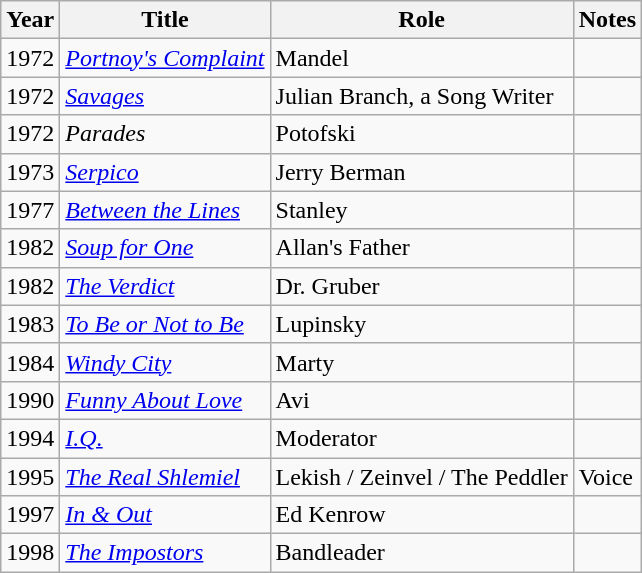<table class="wikitable plainrowheaders sortable">
<tr>
<th scope="col">Year</th>
<th scope="col">Title</th>
<th scope="col">Role</th>
<th class="unsortable">Notes</th>
</tr>
<tr>
<td>1972</td>
<td><em><a href='#'>Portnoy's Complaint</a></em></td>
<td>Mandel</td>
<td></td>
</tr>
<tr>
<td>1972</td>
<td><em><a href='#'>Savages</a></em></td>
<td>Julian Branch, a Song Writer</td>
<td></td>
</tr>
<tr>
<td>1972</td>
<td><em>Parades</em></td>
<td>Potofski</td>
<td></td>
</tr>
<tr>
<td>1973</td>
<td><em><a href='#'>Serpico</a></em></td>
<td>Jerry Berman</td>
<td></td>
</tr>
<tr>
<td>1977</td>
<td><em><a href='#'>Between the Lines</a></em></td>
<td>Stanley</td>
<td></td>
</tr>
<tr>
<td>1982</td>
<td><em><a href='#'>Soup for One</a></em></td>
<td>Allan's Father</td>
<td></td>
</tr>
<tr>
<td>1982</td>
<td><em><a href='#'>The Verdict</a></em></td>
<td>Dr. Gruber</td>
<td></td>
</tr>
<tr>
<td>1983</td>
<td><em><a href='#'>To Be or Not to Be</a></em></td>
<td>Lupinsky</td>
<td></td>
</tr>
<tr>
<td>1984</td>
<td><em><a href='#'>Windy City</a></em></td>
<td>Marty</td>
<td></td>
</tr>
<tr>
<td>1990</td>
<td><em><a href='#'>Funny About Love</a></em></td>
<td>Avi</td>
<td></td>
</tr>
<tr>
<td>1994</td>
<td><em><a href='#'>I.Q.</a></em></td>
<td>Moderator</td>
<td></td>
</tr>
<tr>
<td>1995</td>
<td><em><a href='#'>The Real Shlemiel</a></em></td>
<td>Lekish / Zeinvel / The Peddler</td>
<td>Voice</td>
</tr>
<tr>
<td>1997</td>
<td><em><a href='#'>In & Out</a></em></td>
<td>Ed Kenrow</td>
<td></td>
</tr>
<tr>
<td>1998</td>
<td><em><a href='#'>The Impostors</a></em></td>
<td>Bandleader</td>
<td></td>
</tr>
</table>
